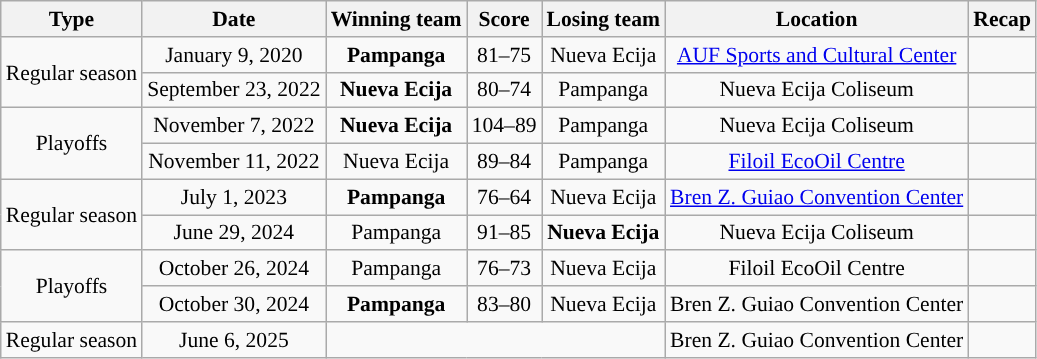<table class="wikitable sortable" style="text-align:center; font-size:90%">
<tr>
<th>Type</th>
<th>Date</th>
<th>Winning team</th>
<th>Score</th>
<th>Losing team</th>
<th>Location</th>
<th class="unsortable">Recap<br></th>
</tr>
<tr>
<td rowspan=2>Regular season</td>
<td>January 9, 2020</td>
<td><strong>Pampanga</strong></td>
<td>81–75</td>
<td>Nueva Ecija</td>
<td><a href='#'>AUF Sports and Cultural Center</a></td>
<td><br></td>
</tr>
<tr>
<td>September 23, 2022</td>
<td><strong>Nueva Ecija</strong></td>
<td>80–74</td>
<td>Pampanga</td>
<td>Nueva Ecija Coliseum</td>
<td></td>
</tr>
<tr>
<td rowspan=2>Playoffs</td>
<td>November 7, 2022</td>
<td><strong>Nueva Ecija</strong></td>
<td>104–89</td>
<td>Pampanga</td>
<td>Nueva Ecija Coliseum</td>
<td></td>
</tr>
<tr>
<td>November 11, 2022</td>
<td>Nueva Ecija</td>
<td>89–84</td>
<td>Pampanga</td>
<td><a href='#'>Filoil EcoOil Centre</a></td>
<td><br></td>
</tr>
<tr>
<td rowspan=2>Regular season</td>
<td>July 1, 2023</td>
<td><strong>Pampanga</strong></td>
<td>76–64</td>
<td>Nueva Ecija</td>
<td><a href='#'>Bren Z. Guiao Convention Center</a></td>
<td><br></td>
</tr>
<tr>
<td>June 29, 2024</td>
<td>Pampanga</td>
<td>91–85</td>
<td><strong>Nueva Ecija</strong></td>
<td>Nueva Ecija Coliseum</td>
<td></td>
</tr>
<tr>
<td rowspan=2>Playoffs</td>
<td>October 26, 2024</td>
<td>Pampanga</td>
<td>76–73</td>
<td>Nueva Ecija</td>
<td>Filoil EcoOil Centre</td>
<td></td>
</tr>
<tr>
<td>October 30, 2024</td>
<td><strong>Pampanga</strong></td>
<td>83–80</td>
<td>Nueva Ecija</td>
<td>Bren Z. Guiao Convention Center</td>
<td></td>
</tr>
<tr>
<td>Regular season</td>
<td>June 6, 2025</td>
<td colspan=3></td>
<td>Bren Z. Guiao Convention Center</td>
<td></td>
</tr>
</table>
